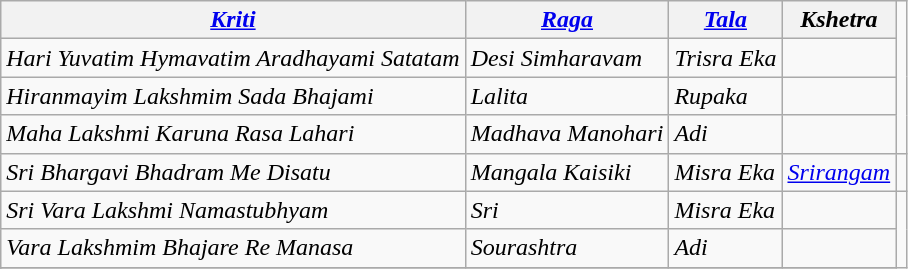<table class="wikitable">
<tr>
<th><em><a href='#'>Kriti</a></em></th>
<th><em><a href='#'>Raga</a></em></th>
<th><em><a href='#'>Tala</a></em></th>
<th><em>Kshetra</em></th>
</tr>
<tr>
<td><em>Hari Yuvatim Hymavatim Aradhayami Satatam</em></td>
<td><em>Desi Simharavam</em></td>
<td><em>Trisra Eka</em></td>
<td></td>
</tr>
<tr>
<td><em>Hiranmayim Lakshmim Sada Bhajami</em></td>
<td><em>Lalita</em></td>
<td><em>Rupaka</em></td>
<td></td>
</tr>
<tr>
<td><em>Maha Lakshmi Karuna Rasa Lahari</em></td>
<td><em>Madhava Manohari</em></td>
<td><em>Adi</em></td>
<td></td>
</tr>
<tr>
<td><em>Sri Bhargavi Bhadram Me Disatu</em></td>
<td><em>Mangala Kaisiki</em></td>
<td><em>Misra Eka</em></td>
<td><em><a href='#'>Srirangam</a></em></td>
<td></td>
</tr>
<tr>
<td><em>Sri Vara Lakshmi Namastubhyam</em></td>
<td><em>Sri</em></td>
<td><em>Misra Eka</em></td>
<td></td>
</tr>
<tr>
<td><em>Vara Lakshmim Bhajare Re Manasa</em></td>
<td><em>Sourashtra</em></td>
<td><em>Adi</em></td>
<td></td>
</tr>
<tr>
</tr>
<tr>
</tr>
</table>
